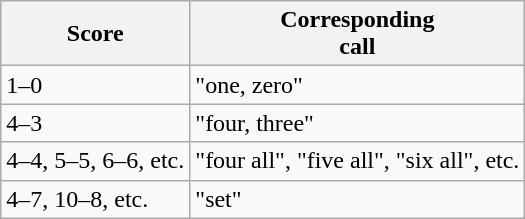<table class="wikitable">
<tr>
<th>Score</th>
<th>Corresponding<br>call</th>
</tr>
<tr>
<td>1–0</td>
<td>"one, zero"</td>
</tr>
<tr>
<td>4–3</td>
<td>"four, three"</td>
</tr>
<tr>
<td>4–4, 5–5, 6–6, etc.</td>
<td>"four all", "five all", "six all", etc.</td>
</tr>
<tr>
<td>4–7, 10–8, etc.</td>
<td>"set"</td>
</tr>
</table>
